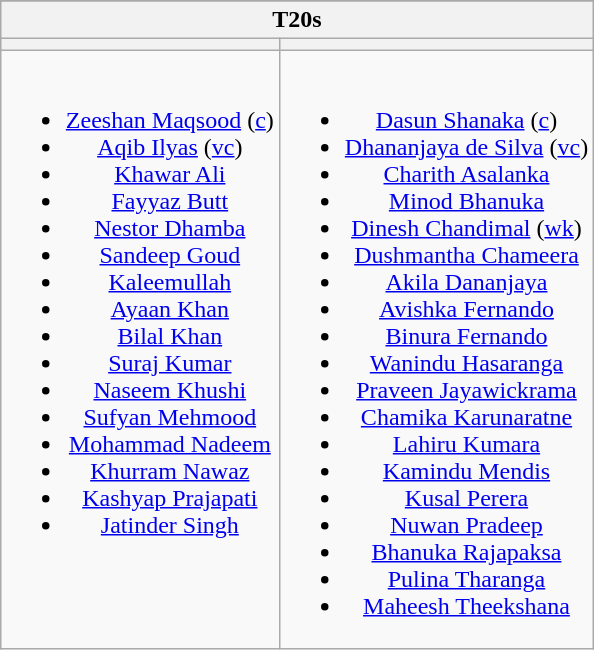<table class="wikitable" style="text-align:center; margin:auto">
<tr>
</tr>
<tr>
<th colspan=2>T20s</th>
</tr>
<tr>
<th></th>
<th></th>
</tr>
<tr style="vertical-align:top">
<td><br><ul><li><a href='#'>Zeeshan Maqsood</a> (<a href='#'>c</a>)</li><li><a href='#'>Aqib Ilyas</a> (<a href='#'>vc</a>)</li><li><a href='#'>Khawar Ali</a></li><li><a href='#'>Fayyaz Butt</a></li><li><a href='#'>Nestor Dhamba</a></li><li><a href='#'>Sandeep Goud</a></li><li><a href='#'>Kaleemullah</a></li><li><a href='#'>Ayaan Khan</a></li><li><a href='#'>Bilal Khan</a></li><li><a href='#'>Suraj Kumar</a></li><li><a href='#'>Naseem Khushi</a></li><li><a href='#'>Sufyan Mehmood</a></li><li><a href='#'>Mohammad Nadeem</a></li><li><a href='#'>Khurram Nawaz</a></li><li><a href='#'>Kashyap Prajapati</a></li><li><a href='#'>Jatinder Singh</a></li></ul></td>
<td><br><ul><li><a href='#'>Dasun Shanaka</a> (<a href='#'>c</a>)</li><li><a href='#'>Dhananjaya de Silva</a> (<a href='#'>vc</a>)</li><li><a href='#'>Charith Asalanka</a></li><li><a href='#'>Minod Bhanuka</a></li><li><a href='#'>Dinesh Chandimal</a> (<a href='#'>wk</a>)</li><li><a href='#'>Dushmantha Chameera</a></li><li><a href='#'>Akila Dananjaya</a></li><li><a href='#'>Avishka Fernando</a></li><li><a href='#'>Binura Fernando</a></li><li><a href='#'>Wanindu Hasaranga</a></li><li><a href='#'>Praveen Jayawickrama</a></li><li><a href='#'>Chamika Karunaratne</a></li><li><a href='#'>Lahiru Kumara</a></li><li><a href='#'>Kamindu Mendis</a></li><li><a href='#'>Kusal Perera</a></li><li><a href='#'>Nuwan Pradeep</a></li><li><a href='#'>Bhanuka Rajapaksa</a></li><li><a href='#'>Pulina Tharanga</a></li><li><a href='#'>Maheesh Theekshana</a></li></ul></td>
</tr>
</table>
